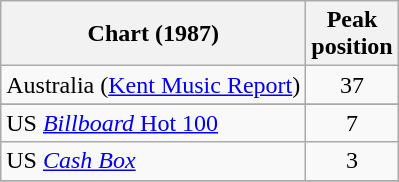<table class="wikitable sortable">
<tr>
<th>Chart (1987)</th>
<th>Peak<br>position</th>
</tr>
<tr>
<td>Australia (<a href='#'>Kent Music Report</a>)</td>
<td align="center">37</td>
</tr>
<tr>
</tr>
<tr>
</tr>
<tr>
</tr>
<tr>
</tr>
<tr>
</tr>
<tr>
</tr>
<tr>
</tr>
<tr>
<td>US <a href='#'><em>Billboard</em> Hot 100</a></td>
<td align="center">7</td>
</tr>
<tr>
<td>US <em><a href='#'>Cash Box</a></em></td>
<td align="center">3</td>
</tr>
<tr>
</tr>
</table>
